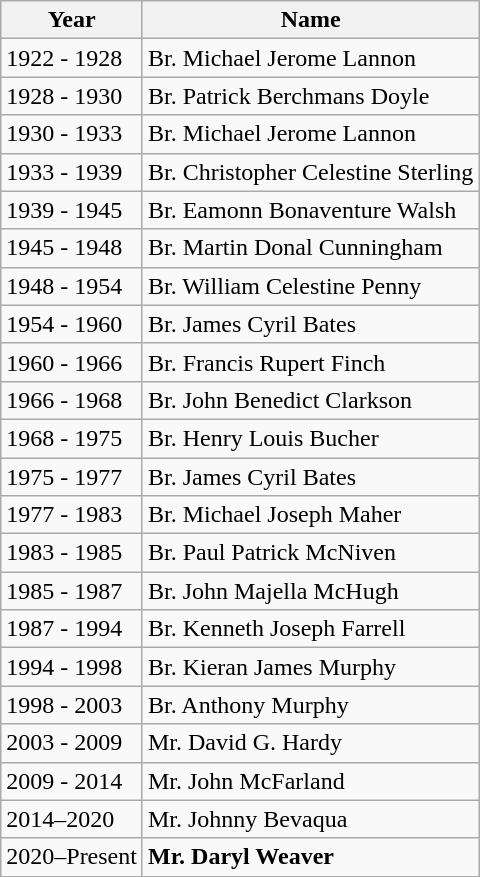<table class="wikitable collapsible collapsed">
<tr>
<th>Year</th>
<th>Name</th>
</tr>
<tr>
<td>1922 - 1928</td>
<td>Br. Michael Jerome Lannon</td>
</tr>
<tr>
<td>1928 - 1930</td>
<td>Br. Patrick Berchmans Doyle</td>
</tr>
<tr>
<td>1930 - 1933</td>
<td>Br. Michael Jerome Lannon</td>
</tr>
<tr>
<td>1933 - 1939</td>
<td>Br. Christopher Celestine Sterling</td>
</tr>
<tr>
<td>1939 - 1945</td>
<td>Br. Eamonn Bonaventure Walsh</td>
</tr>
<tr>
<td>1945 - 1948</td>
<td>Br. Martin Donal Cunningham</td>
</tr>
<tr>
<td>1948 - 1954</td>
<td>Br. William Celestine Penny</td>
</tr>
<tr>
<td>1954 - 1960</td>
<td>Br. James Cyril Bates</td>
</tr>
<tr>
<td>1960 - 1966</td>
<td>Br. Francis Rupert Finch</td>
</tr>
<tr>
<td>1966 - 1968</td>
<td>Br. John Benedict Clarkson</td>
</tr>
<tr>
<td>1968 - 1975</td>
<td>Br. Henry Louis Bucher</td>
</tr>
<tr>
<td>1975 - 1977</td>
<td>Br. James Cyril Bates</td>
</tr>
<tr>
<td>1977 - 1983</td>
<td>Br. Michael Joseph Maher</td>
</tr>
<tr>
<td>1983 - 1985</td>
<td>Br. Paul Patrick McNiven</td>
</tr>
<tr>
<td>1985 - 1987</td>
<td>Br. John Majella McHugh</td>
</tr>
<tr>
<td>1987 - 1994</td>
<td>Br. Kenneth Joseph Farrell</td>
</tr>
<tr>
<td>1994 - 1998</td>
<td>Br. Kieran James Murphy</td>
</tr>
<tr>
<td>1998 - 2003</td>
<td>Br. Anthony Murphy</td>
</tr>
<tr>
<td>2003 - 2009</td>
<td>Mr. David G. Hardy</td>
</tr>
<tr>
<td>2009 - 2014</td>
<td>Mr. John McFarland</td>
</tr>
<tr>
<td>2014–2020</td>
<td>Mr. Johnny Bevaqua</td>
</tr>
<tr>
<td>2020–Present</td>
<td><strong>Mr. Daryl Weaver</strong></td>
</tr>
</table>
